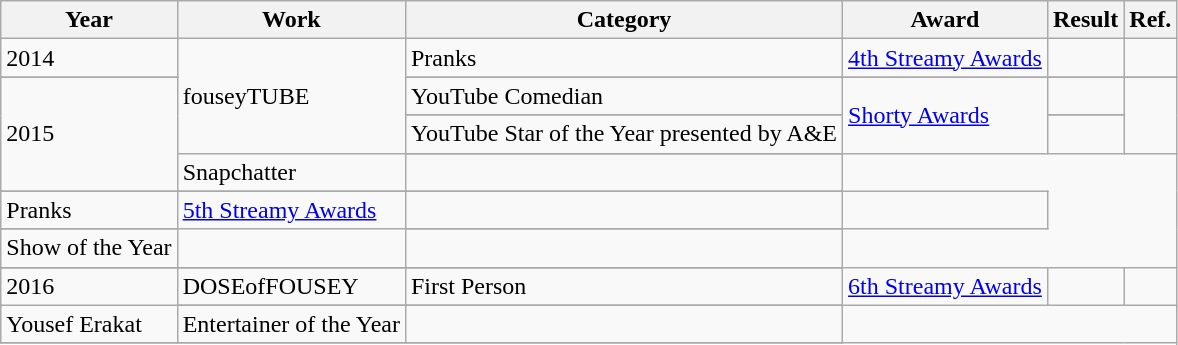<table class="wikitable">
<tr>
<th>Year</th>
<th>Work</th>
<th>Category</th>
<th>Award</th>
<th>Result</th>
<th>Ref.</th>
</tr>
<tr>
<td>2014</td>
<td rowspan="6">fouseyTUBE</td>
<td>Pranks</td>
<td><a href='#'>4th Streamy Awards</a></td>
<td></td>
<td></td>
</tr>
<tr>
</tr>
<tr>
<td rowspan="5">2015</td>
<td>YouTube Comedian</td>
<td rowspan="3"><a href='#'>Shorty Awards</a></td>
<td></td>
<td rowspan="3"></td>
</tr>
<tr>
</tr>
<tr>
<td>YouTube Star of the Year presented by A&E</td>
<td></td>
</tr>
<tr>
</tr>
<tr>
<td>Snapchatter</td>
<td></td>
</tr>
<tr>
</tr>
<tr>
<td>Pranks</td>
<td rowspan="2"><a href='#'>5th Streamy Awards</a></td>
<td></td>
<td></td>
</tr>
<tr>
</tr>
<tr>
<td>Show of the Year</td>
<td></td>
<td></td>
</tr>
<tr>
</tr>
<tr>
<td rowspan="2">2016</td>
<td>DOSEofFOUSEY</td>
<td>First Person</td>
<td rowspan="2"><a href='#'>6th Streamy Awards</a></td>
<td></td>
<td rowspan="2"></td>
</tr>
<tr>
</tr>
<tr>
<td>Yousef Erakat</td>
<td>Entertainer of the Year</td>
<td></td>
</tr>
<tr>
</tr>
</table>
